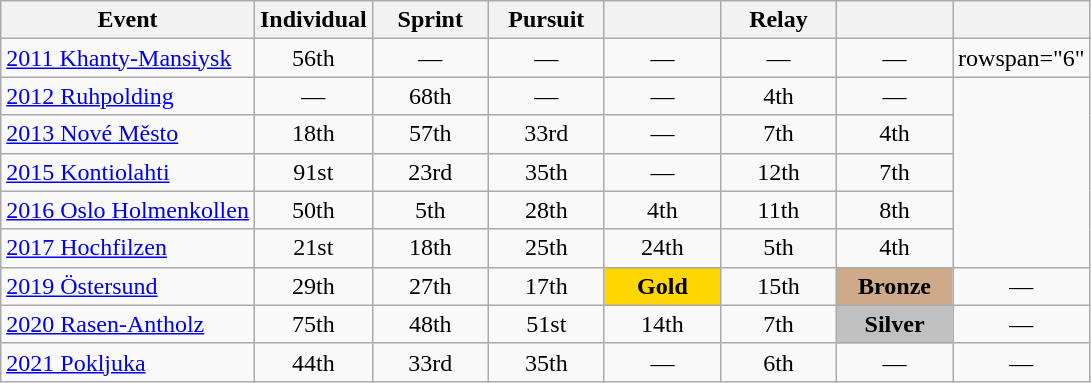<table class="wikitable" style="text-align: center;">
<tr ">
<th>Event</th>
<th style="width:70px;">Individual</th>
<th style="width:70px;">Sprint</th>
<th style="width:70px;">Pursuit</th>
<th style="width:70px;"></th>
<th style="width:70px;">Relay</th>
<th style="width:70px;"></th>
<th style="width:70px;"></th>
</tr>
<tr>
<td align=left> <a href='#'>2011 Khanty-Mansiysk</a></td>
<td>56th</td>
<td>—</td>
<td>—</td>
<td>—</td>
<td>—</td>
<td>—</td>
<td>rowspan="6" </td>
</tr>
<tr>
<td align=left> <a href='#'>2012 Ruhpolding</a></td>
<td>—</td>
<td>68th</td>
<td>—</td>
<td>—</td>
<td>4th</td>
<td>—</td>
</tr>
<tr>
<td align=left> <a href='#'>2013 Nové Město</a></td>
<td>18th</td>
<td>57th</td>
<td>33rd</td>
<td>—</td>
<td>7th</td>
<td>4th</td>
</tr>
<tr>
<td align=left> <a href='#'>2015 Kontiolahti</a></td>
<td>91st</td>
<td>23rd</td>
<td>35th</td>
<td>—</td>
<td>12th</td>
<td>7th</td>
</tr>
<tr>
<td align=left> <a href='#'>2016 Oslo Holmenkollen</a></td>
<td>50th</td>
<td>5th</td>
<td>28th</td>
<td>4th</td>
<td>11th</td>
<td>8th</td>
</tr>
<tr>
<td align=left> <a href='#'>2017 Hochfilzen</a></td>
<td>21st</td>
<td>18th</td>
<td>25th</td>
<td>24th</td>
<td>5th</td>
<td>4th</td>
</tr>
<tr>
<td align=left> <a href='#'>2019 Östersund</a></td>
<td>29th</td>
<td>27th</td>
<td>17th</td>
<td style="background:Gold;"><strong>Gold</strong></td>
<td>15th</td>
<td style="background:#cfaa88;"><strong>Bronze</strong></td>
<td>—</td>
</tr>
<tr>
<td align=left> <a href='#'>2020 Rasen-Antholz</a></td>
<td>75th</td>
<td>48th</td>
<td>51st</td>
<td>14th</td>
<td>7th</td>
<td style="background:silver;"><strong>Silver</strong></td>
<td>—</td>
</tr>
<tr>
<td align=left> <a href='#'>2021 Pokljuka</a></td>
<td>44th</td>
<td>33rd</td>
<td>35th</td>
<td>—</td>
<td>6th</td>
<td>—</td>
<td>—</td>
</tr>
</table>
